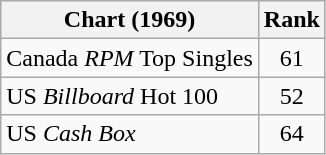<table class="wikitable sortable">
<tr>
<th>Chart (1969)</th>
<th style="text-align:center;">Rank</th>
</tr>
<tr>
<td>Canada <em>RPM</em> Top Singles</td>
<td style="text-align:center;">61</td>
</tr>
<tr>
<td>US <em>Billboard</em> Hot 100</td>
<td style="text-align:center;">52</td>
</tr>
<tr>
<td>US <em>Cash Box</em> </td>
<td style="text-align:center;">64</td>
</tr>
</table>
